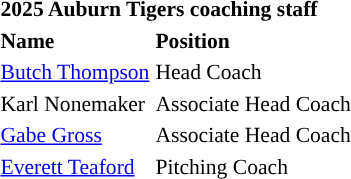<table class="toccolours" style="text-align: left; font-size:90%;">
<tr>
<th colspan="9">2025 Auburn Tigers coaching staff</th>
</tr>
<tr>
<th>Name</th>
<th>Position</th>
</tr>
<tr>
<td><a href='#'>Butch Thompson</a></td>
<td>Head Coach</td>
</tr>
<tr>
<td>Karl Nonemaker</td>
<td>Associate Head Coach</td>
</tr>
<tr>
<td><a href='#'>Gabe Gross</a></td>
<td>Associate Head Coach</td>
</tr>
<tr>
<td><a href='#'>Everett Teaford</a></td>
<td>Pitching Coach</td>
</tr>
</table>
